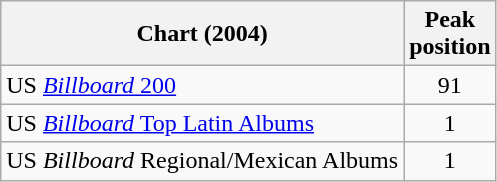<table class="wikitable">
<tr>
<th>Chart (2004)</th>
<th>Peak<br>position</th>
</tr>
<tr>
<td>US <a href='#'><em>Billboard</em> 200</a></td>
<td align="center">91</td>
</tr>
<tr>
<td>US <a href='#'><em>Billboard</em> Top Latin Albums</a></td>
<td align="center">1</td>
</tr>
<tr>
<td>US <em>Billboard</em> Regional/Mexican Albums</td>
<td align="center">1</td>
</tr>
</table>
